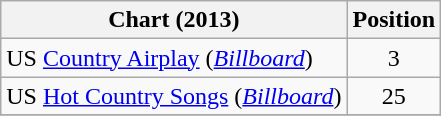<table class="wikitable sortable">
<tr>
<th scope="col">Chart (2013)</th>
<th scope="col">Position</th>
</tr>
<tr>
<td>US <a href='#'>Country Airplay</a> (<em><a href='#'>Billboard</a></em>)</td>
<td align="center">3</td>
</tr>
<tr>
<td>US <a href='#'>Hot Country Songs</a> (<em><a href='#'>Billboard</a></em>)</td>
<td align="center">25</td>
</tr>
<tr>
</tr>
</table>
